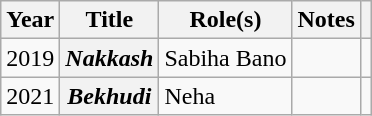<table class="wikitable plainrowheaders sortable" style="margin-right: 0;">
<tr>
<th scope="col">Year</th>
<th scope="col">Title</th>
<th scope="col" class="unsortable">Role(s)</th>
<th scope="col" class="unsortable">Notes</th>
<th scope="col" class="unsortable"></th>
</tr>
<tr>
<td>2019</td>
<th scope="row"><em>Nakkash</em></th>
<td>Sabiha Bano</td>
<td></td>
<td style="text-align:center;"></td>
</tr>
<tr>
<td>2021</td>
<th scope="row"><em>Bekhudi</em></th>
<td>Neha</td>
<td></td>
<td style="text-align:center;"></td>
</tr>
</table>
